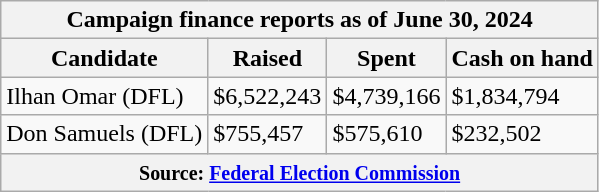<table class="wikitable sortable">
<tr>
<th colspan=4>Campaign finance reports as of June 30, 2024</th>
</tr>
<tr style="text-align:center;">
<th>Candidate</th>
<th>Raised</th>
<th>Spent</th>
<th>Cash on hand</th>
</tr>
<tr>
<td>Ilhan Omar (DFL)</td>
<td>$6,522,243</td>
<td>$4,739,166</td>
<td>$1,834,794</td>
</tr>
<tr>
<td>Don Samuels (DFL)</td>
<td>$755,457</td>
<td>$575,610</td>
<td>$232,502</td>
</tr>
<tr>
<th colspan="4"><small>Source: <a href='#'>Federal Election Commission</a></small></th>
</tr>
</table>
